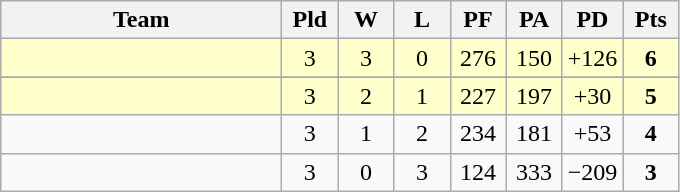<table class=wikitable style="text-align:center">
<tr>
<th width=180>Team</th>
<th width=30>Pld</th>
<th width=30>W</th>
<th width=30>L</th>
<th width=30>PF</th>
<th width=30>PA</th>
<th width=30>PD</th>
<th width=30>Pts</th>
</tr>
<tr bgcolor="#ffffcc">
<td align="left"></td>
<td>3</td>
<td>3</td>
<td>0</td>
<td>276</td>
<td>150</td>
<td>+126</td>
<td><strong>6</strong></td>
</tr>
<tr>
</tr>
<tr bgcolor="#ffffcc">
<td align="left"></td>
<td>3</td>
<td>2</td>
<td>1</td>
<td>227</td>
<td>197</td>
<td>+30</td>
<td><strong>5</strong></td>
</tr>
<tr>
<td align="left"></td>
<td>3</td>
<td>1</td>
<td>2</td>
<td>234</td>
<td>181</td>
<td>+53</td>
<td><strong>4</strong></td>
</tr>
<tr>
<td align="left"></td>
<td>3</td>
<td>0</td>
<td>3</td>
<td>124</td>
<td>333</td>
<td>−209</td>
<td><strong>3</strong></td>
</tr>
</table>
